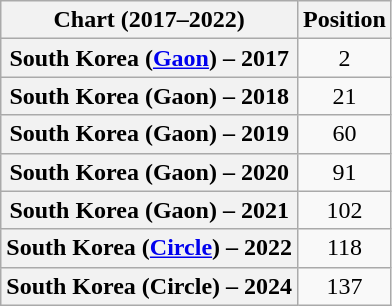<table class="wikitable plainrowheaders" style="text-align:center">
<tr>
<th scope="col">Chart (2017–2022)</th>
<th scope="col">Position</th>
</tr>
<tr>
<th scope="row">South Korea (<a href='#'>Gaon</a>) – 2017</th>
<td>2</td>
</tr>
<tr>
<th scope="row">South Korea (Gaon) – 2018</th>
<td>21</td>
</tr>
<tr>
<th scope="row">South Korea (Gaon) – 2019</th>
<td>60</td>
</tr>
<tr>
<th scope="row">South Korea (Gaon) – 2020</th>
<td>91</td>
</tr>
<tr>
<th scope="row">South Korea (Gaon) – 2021</th>
<td>102</td>
</tr>
<tr>
<th scope="row">South Korea (<a href='#'>Circle</a>) – 2022</th>
<td>118</td>
</tr>
<tr>
<th scope="row">South Korea (Circle) – 2024</th>
<td>137</td>
</tr>
</table>
